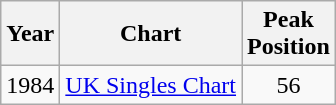<table class="wikitable">
<tr>
<th>Year</th>
<th>Chart</th>
<th>Peak<br>Position</th>
</tr>
<tr>
<td style="text-align:center;">1984</td>
<td><a href='#'>UK Singles Chart</a></td>
<td style="text-align:center;">56</td>
</tr>
</table>
